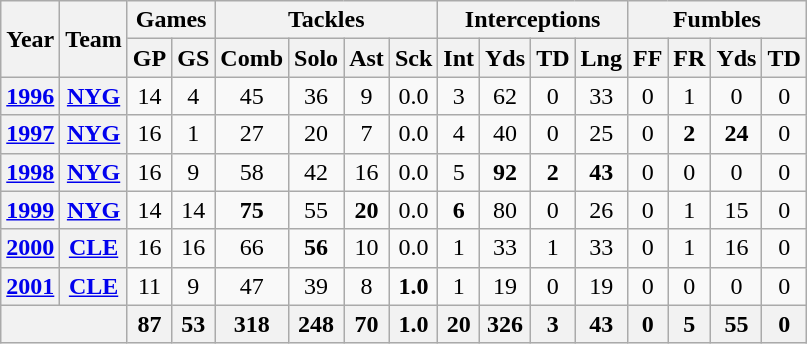<table class="wikitable" style="text-align:center">
<tr>
<th rowspan="2">Year</th>
<th rowspan="2">Team</th>
<th colspan="2">Games</th>
<th colspan="4">Tackles</th>
<th colspan="4">Interceptions</th>
<th colspan="4">Fumbles</th>
</tr>
<tr>
<th>GP</th>
<th>GS</th>
<th>Comb</th>
<th>Solo</th>
<th>Ast</th>
<th>Sck</th>
<th>Int</th>
<th>Yds</th>
<th>TD</th>
<th>Lng</th>
<th>FF</th>
<th>FR</th>
<th>Yds</th>
<th>TD</th>
</tr>
<tr>
<th><a href='#'>1996</a></th>
<th><a href='#'>NYG</a></th>
<td>14</td>
<td>4</td>
<td>45</td>
<td>36</td>
<td>9</td>
<td>0.0</td>
<td>3</td>
<td>62</td>
<td>0</td>
<td>33</td>
<td>0</td>
<td>1</td>
<td>0</td>
<td>0</td>
</tr>
<tr>
<th><a href='#'>1997</a></th>
<th><a href='#'>NYG</a></th>
<td>16</td>
<td>1</td>
<td>27</td>
<td>20</td>
<td>7</td>
<td>0.0</td>
<td>4</td>
<td>40</td>
<td>0</td>
<td>25</td>
<td>0</td>
<td><strong>2</strong></td>
<td><strong>24</strong></td>
<td>0</td>
</tr>
<tr>
<th><a href='#'>1998</a></th>
<th><a href='#'>NYG</a></th>
<td>16</td>
<td>9</td>
<td>58</td>
<td>42</td>
<td>16</td>
<td>0.0</td>
<td>5</td>
<td><strong>92</strong></td>
<td><strong>2</strong></td>
<td><strong>43</strong></td>
<td>0</td>
<td>0</td>
<td>0</td>
<td>0</td>
</tr>
<tr>
<th><a href='#'>1999</a></th>
<th><a href='#'>NYG</a></th>
<td>14</td>
<td>14</td>
<td><strong>75</strong></td>
<td>55</td>
<td><strong>20</strong></td>
<td>0.0</td>
<td><strong>6</strong></td>
<td>80</td>
<td>0</td>
<td>26</td>
<td>0</td>
<td>1</td>
<td>15</td>
<td>0</td>
</tr>
<tr>
<th><a href='#'>2000</a></th>
<th><a href='#'>CLE</a></th>
<td>16</td>
<td>16</td>
<td>66</td>
<td><strong>56</strong></td>
<td>10</td>
<td>0.0</td>
<td>1</td>
<td>33</td>
<td>1</td>
<td>33</td>
<td>0</td>
<td>1</td>
<td>16</td>
<td>0</td>
</tr>
<tr>
<th><a href='#'>2001</a></th>
<th><a href='#'>CLE</a></th>
<td>11</td>
<td>9</td>
<td>47</td>
<td>39</td>
<td>8</td>
<td><strong>1.0</strong></td>
<td>1</td>
<td>19</td>
<td>0</td>
<td>19</td>
<td>0</td>
<td>0</td>
<td>0</td>
<td>0</td>
</tr>
<tr>
<th colspan="2"></th>
<th>87</th>
<th>53</th>
<th>318</th>
<th>248</th>
<th>70</th>
<th>1.0</th>
<th>20</th>
<th>326</th>
<th>3</th>
<th>43</th>
<th>0</th>
<th>5</th>
<th>55</th>
<th>0</th>
</tr>
</table>
